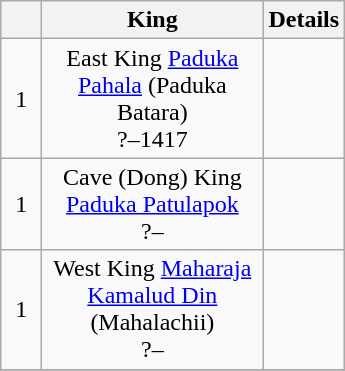<table class="wikitable">
<tr>
<th width="20"></th>
<th width="140">King</th>
<th>Details</th>
</tr>
<tr>
<td align="center">1</td>
<td align="center">East King <a href='#'>Paduka Pahala</a> (Paduka Batara) <br> ?–1417</td>
<td></td>
</tr>
<tr>
<td align="center">1</td>
<td align="center">Cave (Dong) King <a href='#'>Paduka Patulapok</a> <br> ?–</td>
<td></td>
</tr>
<tr>
<td align="center">1</td>
<td align="center">West King <a href='#'>Maharaja Kamalud Din</a> (Mahalachii) <br> ?–</td>
<td></td>
</tr>
<tr>
</tr>
</table>
